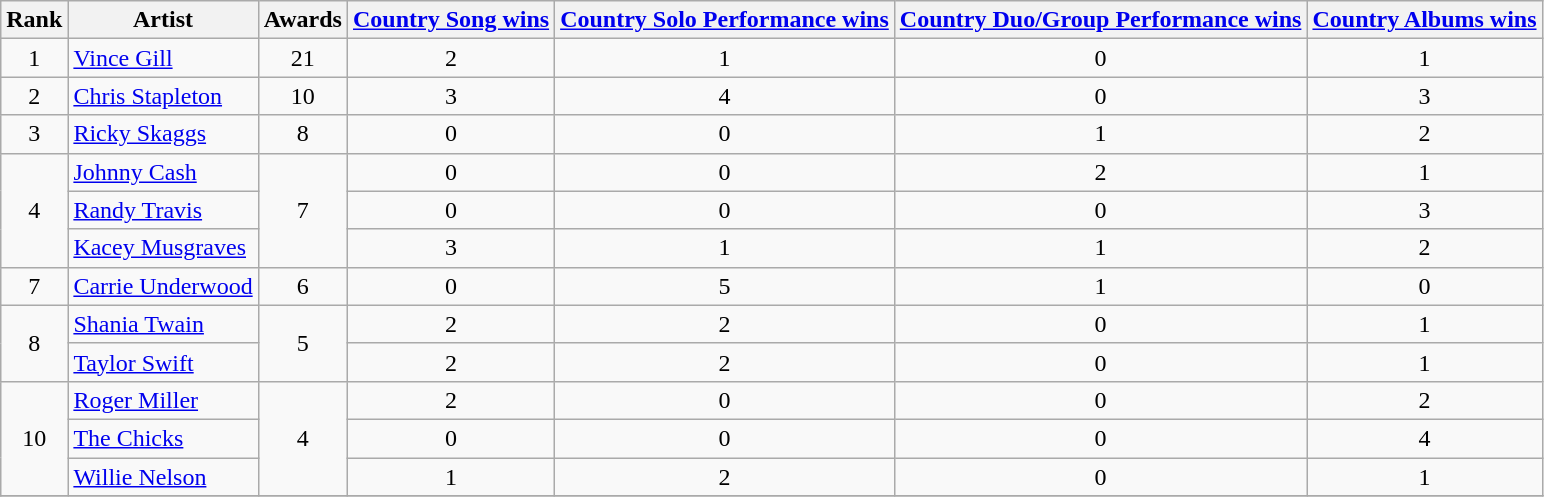<table class="wikitable" style="text-align: center; cellpadding: 2;">
<tr>
<th>Rank</th>
<th>Artist</th>
<th>Awards</th>
<th><a href='#'>Country Song wins</a></th>
<th><a href='#'>Country Solo Performance wins</a></th>
<th><a href='#'>Country Duo/Group Performance wins</a></th>
<th><a href='#'>Country Albums wins</a></th>
</tr>
<tr>
<td>1</td>
<td style="text-align: left;"><a href='#'>Vince Gill</a></td>
<td>21</td>
<td>2</td>
<td>1</td>
<td>0</td>
<td>1</td>
</tr>
<tr>
<td>2</td>
<td style="text-align: left;"><a href='#'>Chris Stapleton</a></td>
<td>10</td>
<td>3</td>
<td>4</td>
<td>0</td>
<td>3</td>
</tr>
<tr>
<td>3</td>
<td style="text-align: left;"><a href='#'>Ricky Skaggs</a></td>
<td>8</td>
<td>0</td>
<td>0</td>
<td>1</td>
<td>2</td>
</tr>
<tr>
<td rowspan="3">4</td>
<td style="text-align: left;"><a href='#'>Johnny Cash</a></td>
<td rowspan="3">7</td>
<td>0</td>
<td>0</td>
<td>2</td>
<td>1</td>
</tr>
<tr>
<td style="text-align: left;"><a href='#'>Randy Travis</a></td>
<td>0</td>
<td>0</td>
<td>0</td>
<td>3</td>
</tr>
<tr>
<td style="text-align: left;"><a href='#'>Kacey Musgraves</a></td>
<td>3</td>
<td>1</td>
<td>1</td>
<td>2</td>
</tr>
<tr>
<td>7</td>
<td style="text-align: left;"><a href='#'>Carrie Underwood</a></td>
<td>6</td>
<td>0</td>
<td>5</td>
<td>1</td>
<td>0</td>
</tr>
<tr>
<td rowspan="2">8</td>
<td style="text-align: left;"><a href='#'>Shania Twain</a></td>
<td rowspan="2">5</td>
<td>2</td>
<td>2</td>
<td>0</td>
<td>1</td>
</tr>
<tr>
<td style="text-align: left;"><a href='#'>Taylor Swift</a></td>
<td>2</td>
<td>2</td>
<td>0</td>
<td>1</td>
</tr>
<tr>
<td rowspan="3">10</td>
<td style="text-align: left;"><a href='#'>Roger Miller</a></td>
<td rowspan="3">4</td>
<td>2</td>
<td>0</td>
<td>0</td>
<td>2</td>
</tr>
<tr>
<td style="text-align: left;"><a href='#'>The Chicks</a></td>
<td>0</td>
<td>0</td>
<td>0</td>
<td>4</td>
</tr>
<tr>
<td style="text-align: left;"><a href='#'>Willie Nelson</a></td>
<td>1</td>
<td>2</td>
<td>0</td>
<td>1</td>
</tr>
<tr>
</tr>
</table>
